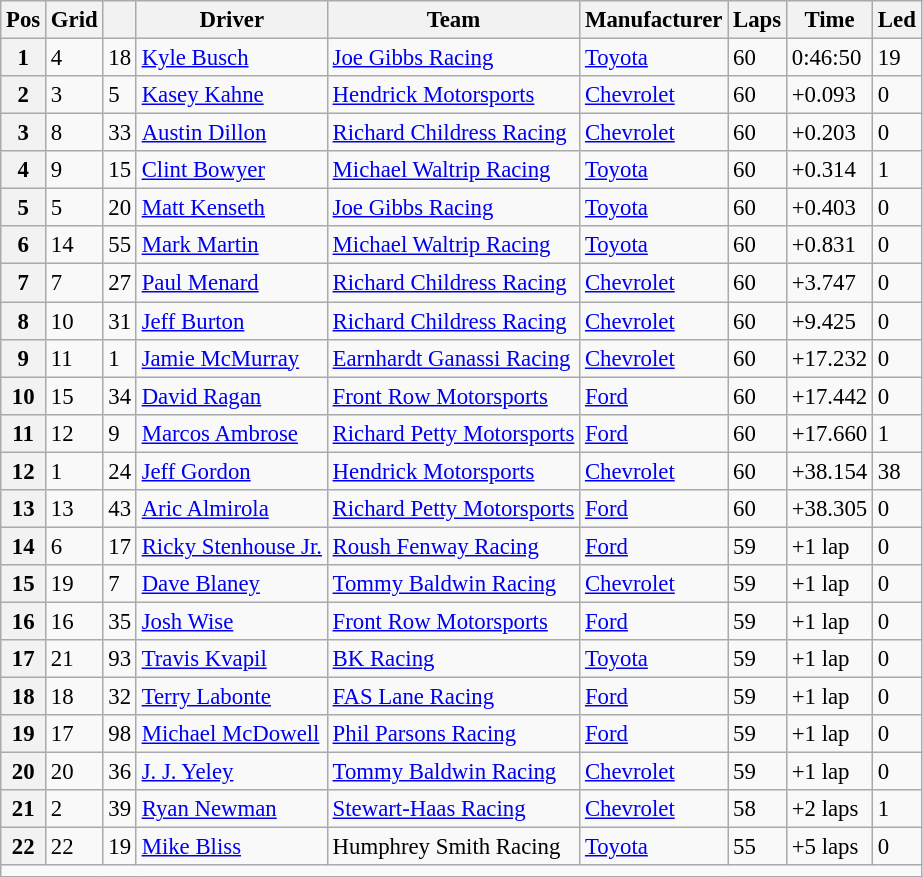<table class="wikitable" style="font-size:95%">
<tr>
<th>Pos</th>
<th>Grid</th>
<th></th>
<th>Driver</th>
<th>Team</th>
<th>Manufacturer</th>
<th>Laps</th>
<th>Time</th>
<th>Led</th>
</tr>
<tr>
<th>1</th>
<td>4</td>
<td>18</td>
<td><a href='#'>Kyle Busch</a></td>
<td><a href='#'>Joe Gibbs Racing</a></td>
<td><a href='#'>Toyota</a></td>
<td>60</td>
<td>0:46:50</td>
<td>19</td>
</tr>
<tr>
<th>2</th>
<td>3</td>
<td>5</td>
<td><a href='#'>Kasey Kahne</a></td>
<td><a href='#'>Hendrick Motorsports</a></td>
<td><a href='#'>Chevrolet</a></td>
<td>60</td>
<td>+0.093</td>
<td>0</td>
</tr>
<tr>
<th>3</th>
<td>8</td>
<td>33</td>
<td><a href='#'>Austin Dillon</a></td>
<td><a href='#'>Richard Childress Racing</a></td>
<td><a href='#'>Chevrolet</a></td>
<td>60</td>
<td>+0.203</td>
<td>0</td>
</tr>
<tr>
<th>4</th>
<td>9</td>
<td>15</td>
<td><a href='#'>Clint Bowyer</a></td>
<td><a href='#'>Michael Waltrip Racing</a></td>
<td><a href='#'>Toyota</a></td>
<td>60</td>
<td>+0.314</td>
<td>1</td>
</tr>
<tr>
<th>5</th>
<td>5</td>
<td>20</td>
<td><a href='#'>Matt Kenseth</a></td>
<td><a href='#'>Joe Gibbs Racing</a></td>
<td><a href='#'>Toyota</a></td>
<td>60</td>
<td>+0.403</td>
<td>0</td>
</tr>
<tr>
<th>6</th>
<td>14</td>
<td>55</td>
<td><a href='#'>Mark Martin</a></td>
<td><a href='#'>Michael Waltrip Racing</a></td>
<td><a href='#'>Toyota</a></td>
<td>60</td>
<td>+0.831</td>
<td>0</td>
</tr>
<tr>
<th>7</th>
<td>7</td>
<td>27</td>
<td><a href='#'>Paul Menard</a></td>
<td><a href='#'>Richard Childress Racing</a></td>
<td><a href='#'>Chevrolet</a></td>
<td>60</td>
<td>+3.747</td>
<td>0</td>
</tr>
<tr>
<th>8</th>
<td>10</td>
<td>31</td>
<td><a href='#'>Jeff Burton</a></td>
<td><a href='#'>Richard Childress Racing</a></td>
<td><a href='#'>Chevrolet</a></td>
<td>60</td>
<td>+9.425</td>
<td>0</td>
</tr>
<tr>
<th>9</th>
<td>11</td>
<td>1</td>
<td><a href='#'>Jamie McMurray</a></td>
<td><a href='#'>Earnhardt Ganassi Racing</a></td>
<td><a href='#'>Chevrolet</a></td>
<td>60</td>
<td>+17.232</td>
<td>0</td>
</tr>
<tr>
<th>10</th>
<td>15</td>
<td>34</td>
<td><a href='#'>David Ragan</a></td>
<td><a href='#'>Front Row Motorsports</a></td>
<td><a href='#'>Ford</a></td>
<td>60</td>
<td>+17.442</td>
<td>0</td>
</tr>
<tr>
<th>11</th>
<td>12</td>
<td>9</td>
<td><a href='#'>Marcos Ambrose</a></td>
<td><a href='#'>Richard Petty Motorsports</a></td>
<td><a href='#'>Ford</a></td>
<td>60</td>
<td>+17.660</td>
<td>1</td>
</tr>
<tr>
<th>12</th>
<td>1</td>
<td>24</td>
<td><a href='#'>Jeff Gordon</a></td>
<td><a href='#'>Hendrick Motorsports</a></td>
<td><a href='#'>Chevrolet</a></td>
<td>60</td>
<td>+38.154</td>
<td>38</td>
</tr>
<tr>
<th>13</th>
<td>13</td>
<td>43</td>
<td><a href='#'>Aric Almirola</a></td>
<td><a href='#'>Richard Petty Motorsports</a></td>
<td><a href='#'>Ford</a></td>
<td>60</td>
<td>+38.305</td>
<td>0</td>
</tr>
<tr>
<th>14</th>
<td>6</td>
<td>17</td>
<td><a href='#'>Ricky Stenhouse Jr.</a></td>
<td><a href='#'>Roush Fenway Racing</a></td>
<td><a href='#'>Ford</a></td>
<td>59</td>
<td>+1 lap</td>
<td>0</td>
</tr>
<tr>
<th>15</th>
<td>19</td>
<td>7</td>
<td><a href='#'>Dave Blaney</a></td>
<td><a href='#'>Tommy Baldwin Racing</a></td>
<td><a href='#'>Chevrolet</a></td>
<td>59</td>
<td>+1 lap</td>
<td>0</td>
</tr>
<tr>
<th>16</th>
<td>16</td>
<td>35</td>
<td><a href='#'>Josh Wise</a></td>
<td><a href='#'>Front Row Motorsports</a></td>
<td><a href='#'>Ford</a></td>
<td>59</td>
<td>+1 lap</td>
<td>0</td>
</tr>
<tr>
<th>17</th>
<td>21</td>
<td>93</td>
<td><a href='#'>Travis Kvapil</a></td>
<td><a href='#'>BK Racing</a></td>
<td><a href='#'>Toyota</a></td>
<td>59</td>
<td>+1 lap</td>
<td>0</td>
</tr>
<tr>
<th>18</th>
<td>18</td>
<td>32</td>
<td><a href='#'>Terry Labonte</a></td>
<td><a href='#'>FAS Lane Racing</a></td>
<td><a href='#'>Ford</a></td>
<td>59</td>
<td>+1 lap</td>
<td>0</td>
</tr>
<tr>
<th>19</th>
<td>17</td>
<td>98</td>
<td><a href='#'>Michael McDowell</a></td>
<td><a href='#'>Phil Parsons Racing</a></td>
<td><a href='#'>Ford</a></td>
<td>59</td>
<td>+1 lap</td>
<td>0</td>
</tr>
<tr>
<th>20</th>
<td>20</td>
<td>36</td>
<td><a href='#'>J. J. Yeley</a></td>
<td><a href='#'>Tommy Baldwin Racing</a></td>
<td><a href='#'>Chevrolet</a></td>
<td>59</td>
<td>+1 lap</td>
<td>0</td>
</tr>
<tr>
<th>21</th>
<td>2</td>
<td>39</td>
<td><a href='#'>Ryan Newman</a></td>
<td><a href='#'>Stewart-Haas Racing</a></td>
<td><a href='#'>Chevrolet</a></td>
<td>58</td>
<td>+2 laps</td>
<td>1</td>
</tr>
<tr>
<th>22</th>
<td>22</td>
<td>19</td>
<td><a href='#'>Mike Bliss</a></td>
<td>Humphrey Smith Racing</td>
<td><a href='#'>Toyota</a></td>
<td>55</td>
<td>+5 laps</td>
<td>0</td>
</tr>
<tr>
<td colspan="9"></td>
</tr>
</table>
